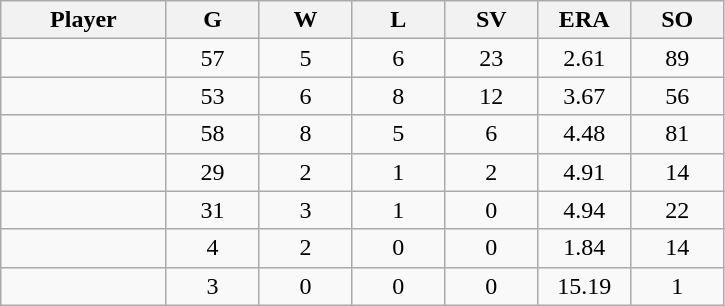<table class="wikitable sortable">
<tr>
<th bgcolor="#DDDDFF" width="16%">Player</th>
<th bgcolor="#DDDDFF" width="9%">G</th>
<th bgcolor="#DDDDFF" width="9%">W</th>
<th bgcolor="#DDDDFF" width="9%">L</th>
<th bgcolor="#DDDDFF" width="9%">SV</th>
<th bgcolor="#DDDDFF" width="9%">ERA</th>
<th bgcolor="#DDDDFF" width="9%">SO</th>
</tr>
<tr align="center">
<td></td>
<td>57</td>
<td>5</td>
<td>6</td>
<td>23</td>
<td>2.61</td>
<td>89</td>
</tr>
<tr align="center">
<td></td>
<td>53</td>
<td>6</td>
<td>8</td>
<td>12</td>
<td>3.67</td>
<td>56</td>
</tr>
<tr align="center">
<td></td>
<td>58</td>
<td>8</td>
<td>5</td>
<td>6</td>
<td>4.48</td>
<td>81</td>
</tr>
<tr align="center">
<td></td>
<td>29</td>
<td>2</td>
<td>1</td>
<td>2</td>
<td>4.91</td>
<td>14</td>
</tr>
<tr align="center">
<td></td>
<td>31</td>
<td>3</td>
<td>1</td>
<td>0</td>
<td>4.94</td>
<td>22</td>
</tr>
<tr align="center">
<td></td>
<td>4</td>
<td>2</td>
<td>0</td>
<td>0</td>
<td>1.84</td>
<td>14</td>
</tr>
<tr align="center">
<td></td>
<td>3</td>
<td>0</td>
<td>0</td>
<td>0</td>
<td>15.19</td>
<td>1</td>
</tr>
</table>
